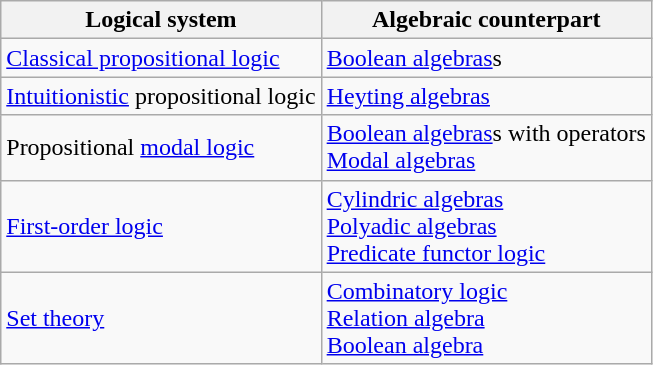<table class="wikitable">
<tr>
<th>Logical system</th>
<th>Algebraic counterpart</th>
</tr>
<tr>
<td><a href='#'>Classical propositional logic</a></td>
<td><a href='#'>Boolean algebras</a>s</td>
</tr>
<tr>
<td><a href='#'>Intuitionistic</a> propositional logic</td>
<td><a href='#'>Heyting algebras</a></td>
</tr>
<tr>
<td>Propositional <a href='#'>modal logic</a></td>
<td><a href='#'>Boolean algebras</a>s with operators<br><a href='#'>Modal algebras</a></td>
</tr>
<tr>
<td><a href='#'>First-order logic</a></td>
<td><a href='#'>Cylindric algebras</a><br><a href='#'>Polyadic algebras</a><br><a href='#'>Predicate functor logic</a></td>
</tr>
<tr>
<td><a href='#'>Set theory</a></td>
<td><a href='#'>Combinatory logic</a><br><a href='#'>Relation algebra</a><br><a href='#'>Boolean algebra</a></td>
</tr>
</table>
